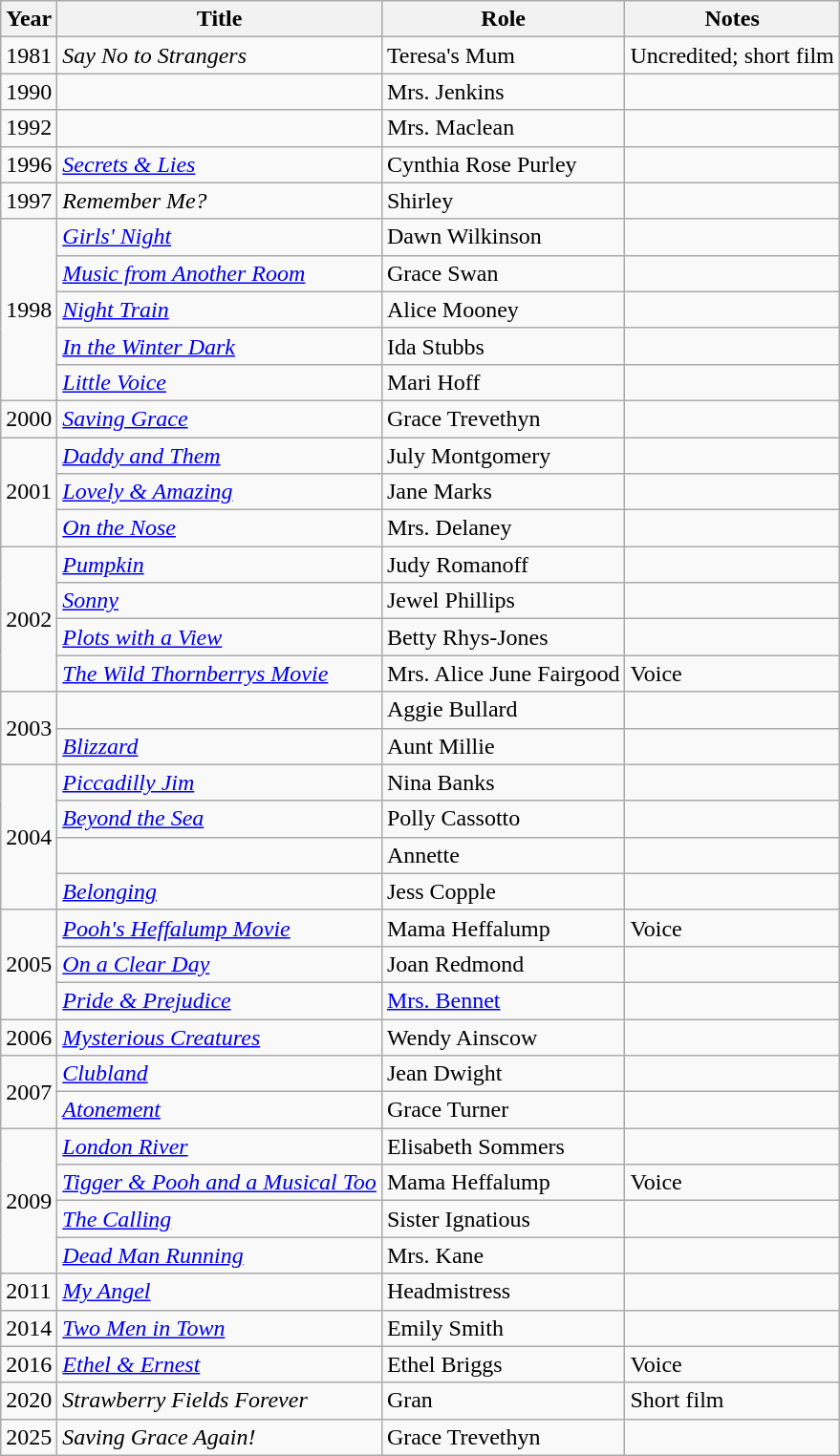<table class="wikitable sortable">
<tr>
<th>Year</th>
<th>Title</th>
<th>Role</th>
<th class="unsortable">Notes</th>
</tr>
<tr>
<td>1981</td>
<td><em>Say No to Strangers</em></td>
<td>Teresa's Mum</td>
<td>Uncredited; short film</td>
</tr>
<tr>
<td>1990</td>
<td><em></em></td>
<td>Mrs. Jenkins</td>
<td></td>
</tr>
<tr>
<td>1992</td>
<td><em></em></td>
<td>Mrs. Maclean</td>
<td></td>
</tr>
<tr>
<td>1996</td>
<td><em><a href='#'>Secrets & Lies</a></em></td>
<td>Cynthia Rose Purley</td>
<td></td>
</tr>
<tr>
<td>1997</td>
<td><em>Remember Me?</em></td>
<td>Shirley</td>
<td></td>
</tr>
<tr>
<td rowspan="5">1998</td>
<td><em><a href='#'>Girls' Night</a></em></td>
<td>Dawn Wilkinson</td>
<td></td>
</tr>
<tr>
<td><em><a href='#'>Music from Another Room</a></em></td>
<td>Grace Swan</td>
<td></td>
</tr>
<tr>
<td><em><a href='#'>Night Train</a></em></td>
<td>Alice Mooney</td>
<td></td>
</tr>
<tr>
<td><em><a href='#'>In the Winter Dark</a></em></td>
<td>Ida Stubbs</td>
<td></td>
</tr>
<tr>
<td><em><a href='#'>Little Voice</a></em></td>
<td>Mari Hoff</td>
<td></td>
</tr>
<tr>
<td>2000</td>
<td><em><a href='#'>Saving Grace</a></em></td>
<td>Grace Trevethyn</td>
<td></td>
</tr>
<tr>
<td rowspan="3">2001</td>
<td><em><a href='#'>Daddy and Them</a></em></td>
<td>July Montgomery</td>
<td></td>
</tr>
<tr>
<td><em><a href='#'>Lovely & Amazing</a></em></td>
<td>Jane Marks</td>
<td></td>
</tr>
<tr>
<td><em><a href='#'>On the Nose</a></em></td>
<td>Mrs. Delaney</td>
<td></td>
</tr>
<tr>
<td rowspan="4">2002</td>
<td><em><a href='#'>Pumpkin</a></em></td>
<td>Judy Romanoff</td>
<td></td>
</tr>
<tr>
<td><em><a href='#'>Sonny</a></em></td>
<td>Jewel Phillips</td>
<td></td>
</tr>
<tr>
<td><em><a href='#'>Plots with a View</a></em></td>
<td>Betty Rhys-Jones</td>
<td></td>
</tr>
<tr>
<td><em><a href='#'>The Wild Thornberrys Movie</a></em></td>
<td>Mrs. Alice June Fairgood</td>
<td>Voice</td>
</tr>
<tr>
<td rowspan="2">2003</td>
<td><em></em></td>
<td>Aggie Bullard</td>
<td></td>
</tr>
<tr>
<td><em><a href='#'>Blizzard</a></em></td>
<td>Aunt Millie</td>
<td></td>
</tr>
<tr>
<td rowspan="4">2004</td>
<td><em><a href='#'>Piccadilly Jim</a></em></td>
<td>Nina Banks</td>
<td></td>
</tr>
<tr>
<td><em><a href='#'>Beyond the Sea</a></em></td>
<td>Polly Cassotto</td>
<td></td>
</tr>
<tr>
<td><em></em></td>
<td>Annette</td>
<td></td>
</tr>
<tr>
<td><em><a href='#'>Belonging</a></em></td>
<td>Jess Copple</td>
<td></td>
</tr>
<tr>
<td rowspan="3">2005</td>
<td><em><a href='#'>Pooh's Heffalump Movie</a></em></td>
<td>Mama Heffalump</td>
<td>Voice</td>
</tr>
<tr>
<td><em><a href='#'>On a Clear Day</a></em></td>
<td>Joan Redmond</td>
<td></td>
</tr>
<tr>
<td><em><a href='#'>Pride & Prejudice</a></em></td>
<td><a href='#'>Mrs. Bennet</a></td>
<td></td>
</tr>
<tr>
<td>2006</td>
<td><em><a href='#'>Mysterious Creatures</a></em></td>
<td>Wendy Ainscow</td>
<td></td>
</tr>
<tr>
<td rowspan="2">2007</td>
<td><em><a href='#'>Clubland</a></em></td>
<td>Jean Dwight</td>
<td></td>
</tr>
<tr>
<td><em><a href='#'>Atonement</a></em></td>
<td>Grace Turner</td>
<td></td>
</tr>
<tr>
<td rowspan="4">2009</td>
<td><em><a href='#'>London River</a></em></td>
<td>Elisabeth Sommers</td>
<td></td>
</tr>
<tr>
<td><em><a href='#'>Tigger & Pooh and a Musical Too</a></em></td>
<td>Mama Heffalump</td>
<td>Voice</td>
</tr>
<tr>
<td><em><a href='#'>The Calling</a></em></td>
<td>Sister Ignatious</td>
<td></td>
</tr>
<tr>
<td><em><a href='#'>Dead Man Running</a></em></td>
<td>Mrs. Kane</td>
<td></td>
</tr>
<tr>
<td>2011</td>
<td><em><a href='#'>My Angel</a></em></td>
<td>Headmistress</td>
<td></td>
</tr>
<tr>
<td>2014</td>
<td><em><a href='#'>Two Men in Town</a></em></td>
<td>Emily Smith</td>
<td></td>
</tr>
<tr>
<td>2016</td>
<td><em><a href='#'>Ethel & Ernest</a></em></td>
<td>Ethel Briggs</td>
<td>Voice</td>
</tr>
<tr>
<td>2020</td>
<td><em>Strawberry Fields Forever</em></td>
<td>Gran</td>
<td>Short film</td>
</tr>
<tr>
<td>2025</td>
<td><em>Saving Grace Again!</em></td>
<td>Grace Trevethyn</td>
<td></td>
</tr>
</table>
